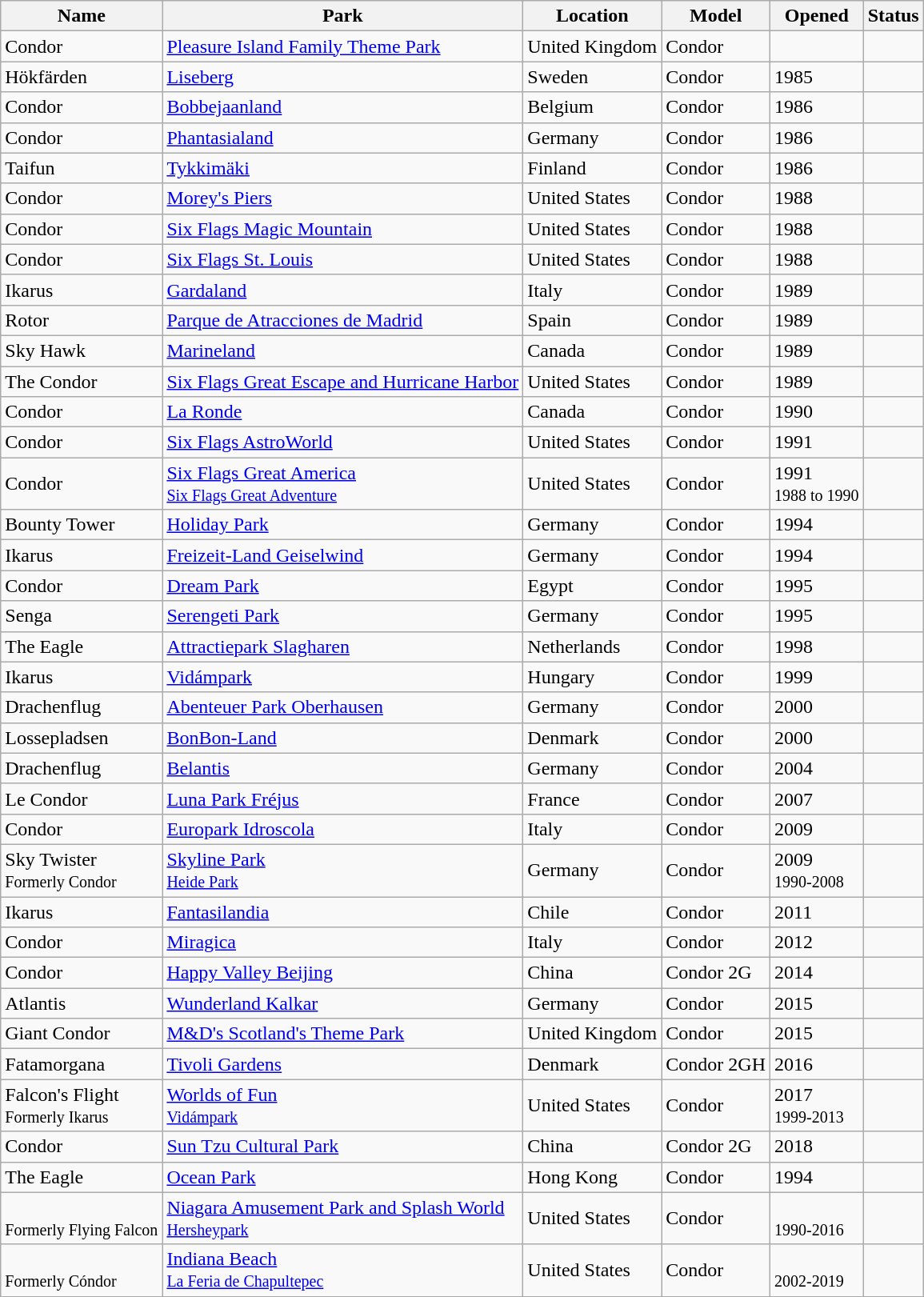<table class="wikitable sortable">
<tr>
<th>Name</th>
<th>Park</th>
<th>Location</th>
<th>Model</th>
<th>Opened</th>
<th>Status</th>
</tr>
<tr>
<td>Condor</td>
<td><a href='#'>Pleasure Island Family Theme Park</a></td>
<td> United Kingdom</td>
<td>Condor</td>
<td></td>
<td></td>
</tr>
<tr>
<td>Hökfärden</td>
<td><a href='#'>Liseberg</a></td>
<td> Sweden</td>
<td>Condor</td>
<td>1985</td>
<td></td>
</tr>
<tr>
<td>Condor</td>
<td><a href='#'>Bobbejaanland</a></td>
<td> Belgium</td>
<td>Condor</td>
<td>1986</td>
<td></td>
</tr>
<tr>
<td>Condor</td>
<td><a href='#'>Phantasialand</a></td>
<td> Germany</td>
<td>Condor</td>
<td>1986</td>
<td></td>
</tr>
<tr>
<td>Taifun</td>
<td><a href='#'>Tykkimäki</a></td>
<td> Finland</td>
<td>Condor</td>
<td>1986</td>
<td></td>
</tr>
<tr>
<td>Condor</td>
<td><a href='#'>Morey's Piers</a></td>
<td> United States</td>
<td>Condor</td>
<td>1988</td>
<td></td>
</tr>
<tr>
<td>Condor</td>
<td><a href='#'>Six Flags Magic Mountain</a></td>
<td> United States</td>
<td>Condor</td>
<td>1988</td>
<td></td>
</tr>
<tr>
<td>Condor</td>
<td><a href='#'>Six Flags St. Louis</a></td>
<td> United States</td>
<td>Condor</td>
<td>1988</td>
<td></td>
</tr>
<tr>
<td>Ikarus</td>
<td><a href='#'>Gardaland</a></td>
<td> Italy</td>
<td>Condor</td>
<td>1989</td>
<td></td>
</tr>
<tr>
<td>Rotor</td>
<td><a href='#'>Parque de Atracciones de Madrid</a></td>
<td> Spain</td>
<td>Condor</td>
<td>1989</td>
<td></td>
</tr>
<tr>
<td>Sky Hawk</td>
<td><a href='#'>Marineland</a></td>
<td> Canada</td>
<td>Condor</td>
<td>1989</td>
<td></td>
</tr>
<tr>
<td>The Condor</td>
<td><a href='#'>Six Flags Great Escape and Hurricane Harbor</a></td>
<td> United States</td>
<td>Condor</td>
<td>1989</td>
<td></td>
</tr>
<tr>
<td>Condor</td>
<td><a href='#'>La Ronde</a></td>
<td> Canada</td>
<td>Condor</td>
<td>1990</td>
<td></td>
</tr>
<tr>
<td>Condor</td>
<td><a href='#'>Six Flags AstroWorld</a></td>
<td> United States</td>
<td>Condor</td>
<td>1991</td>
<td></td>
</tr>
<tr>
<td>Condor</td>
<td><a href='#'>Six Flags Great America</a><br><small><a href='#'>Six Flags Great Adventure</a></small></td>
<td> United States</td>
<td>Condor</td>
<td>1991<br><small>1988 to 1990</small></td>
<td></td>
</tr>
<tr>
<td>Bounty Tower</td>
<td><a href='#'>Holiday Park</a></td>
<td> Germany</td>
<td>Condor</td>
<td>1994</td>
<td></td>
</tr>
<tr>
<td>Ikarus</td>
<td><a href='#'>Freizeit-Land Geiselwind</a></td>
<td> Germany</td>
<td>Condor</td>
<td>1994</td>
<td></td>
</tr>
<tr>
<td>Condor</td>
<td><a href='#'>Dream Park</a></td>
<td> Egypt</td>
<td>Condor</td>
<td>1995</td>
<td></td>
</tr>
<tr>
<td>Senga</td>
<td><a href='#'>Serengeti Park</a></td>
<td> Germany</td>
<td>Condor</td>
<td>1995</td>
<td></td>
</tr>
<tr>
<td>The Eagle</td>
<td><a href='#'>Attractiepark Slagharen</a></td>
<td> Netherlands</td>
<td>Condor</td>
<td>1998</td>
<td></td>
</tr>
<tr>
<td>Ikarus</td>
<td><a href='#'>Vidámpark</a></td>
<td> Hungary</td>
<td>Condor</td>
<td>1999</td>
<td></td>
</tr>
<tr>
<td>Drachenflug</td>
<td><a href='#'>Abenteuer Park Oberhausen</a></td>
<td> Germany</td>
<td>Condor</td>
<td>2000</td>
<td></td>
</tr>
<tr>
<td>Lossepladsen</td>
<td><a href='#'>BonBon-Land</a></td>
<td> Denmark</td>
<td>Condor</td>
<td>2000</td>
<td></td>
</tr>
<tr>
<td>Drachenflug</td>
<td><a href='#'>Belantis</a></td>
<td> Germany</td>
<td>Condor</td>
<td>2004</td>
<td></td>
</tr>
<tr>
<td>Le Condor</td>
<td><a href='#'>Luna Park Fréjus</a></td>
<td> France</td>
<td>Condor</td>
<td>2007</td>
<td></td>
</tr>
<tr>
<td>Condor</td>
<td><a href='#'>Europark Idroscola</a></td>
<td> Italy</td>
<td>Condor</td>
<td>2009</td>
<td></td>
</tr>
<tr>
<td>Sky Twister<br><small>Formerly Condor</small></td>
<td><a href='#'>Skyline Park</a><br><small><a href='#'>Heide Park</a></small></td>
<td> Germany</td>
<td>Condor</td>
<td>2009<br><small>1990-2008</small></td>
<td></td>
</tr>
<tr>
<td>Ikarus</td>
<td><a href='#'>Fantasilandia</a></td>
<td> Chile</td>
<td>Condor</td>
<td>2011</td>
<td></td>
</tr>
<tr>
<td>Condor</td>
<td><a href='#'>Miragica</a></td>
<td> Italy</td>
<td>Condor</td>
<td>2012</td>
<td></td>
</tr>
<tr>
<td>Condor</td>
<td><a href='#'>Happy Valley Beijing</a></td>
<td> China</td>
<td>Condor 2G</td>
<td>2014</td>
<td></td>
</tr>
<tr>
<td>Atlantis</td>
<td><a href='#'>Wunderland Kalkar</a></td>
<td> Germany</td>
<td>Condor</td>
<td>2015</td>
<td></td>
</tr>
<tr>
<td>Giant Condor</td>
<td><a href='#'>M&D's Scotland's Theme Park</a></td>
<td> United Kingdom</td>
<td>Condor</td>
<td>2015</td>
<td></td>
</tr>
<tr>
<td>Fatamorgana</td>
<td><a href='#'>Tivoli Gardens</a></td>
<td> Denmark</td>
<td>Condor 2GH</td>
<td>2016</td>
<td></td>
</tr>
<tr>
<td>Falcon's Flight<br><small>Formerly Ikarus</small></td>
<td><a href='#'>Worlds of Fun</a><br><small><a href='#'>Vidámpark</a></small></td>
<td> United States</td>
<td>Condor</td>
<td>2017<br><small>1999-2013</small></td>
<td></td>
</tr>
<tr>
<td>Condor</td>
<td><a href='#'>Sun Tzu Cultural Park</a></td>
<td> China</td>
<td>Condor 2G</td>
<td>2018</td>
<td></td>
</tr>
<tr>
<td>The Eagle</td>
<td><a href='#'>Ocean Park</a></td>
<td> Hong Kong</td>
<td>Condor</td>
<td>1994</td>
<td></td>
</tr>
<tr>
<td><br><small>Formerly Flying Falcon</small></td>
<td><a href='#'>Niagara Amusement Park and Splash World</a><br><small><a href='#'>Hersheypark</a></small></td>
<td> United States</td>
<td>Condor</td>
<td><br><small>1990-2016</small></td>
<td></td>
</tr>
<tr>
<td><br><small>Formerly Cóndor</small></td>
<td><a href='#'>Indiana Beach</a><br><small><a href='#'>La Feria de Chapultepec</a></small></td>
<td> United States</td>
<td>Condor</td>
<td><br><small>2002-2019</small></td>
<td></td>
</tr>
</table>
